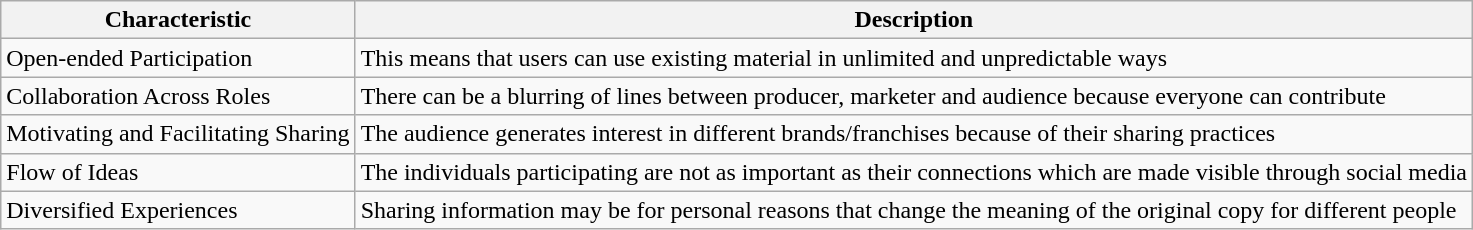<table class="wikitable">
<tr>
<th>Characteristic</th>
<th>Description</th>
</tr>
<tr>
<td>Open-ended Participation</td>
<td>This means that users can use existing material in unlimited and unpredictable ways</td>
</tr>
<tr>
<td>Collaboration Across Roles</td>
<td>There can be a blurring of lines between producer, marketer and audience because everyone can contribute</td>
</tr>
<tr>
<td>Motivating and Facilitating Sharing</td>
<td>The audience generates interest in different brands/franchises because of their sharing practices</td>
</tr>
<tr>
<td>Flow of Ideas</td>
<td>The individuals participating are not as important as their connections which are made visible through social media</td>
</tr>
<tr>
<td>Diversified Experiences</td>
<td>Sharing information may be for personal reasons that change the meaning of the original copy for different people</td>
</tr>
</table>
